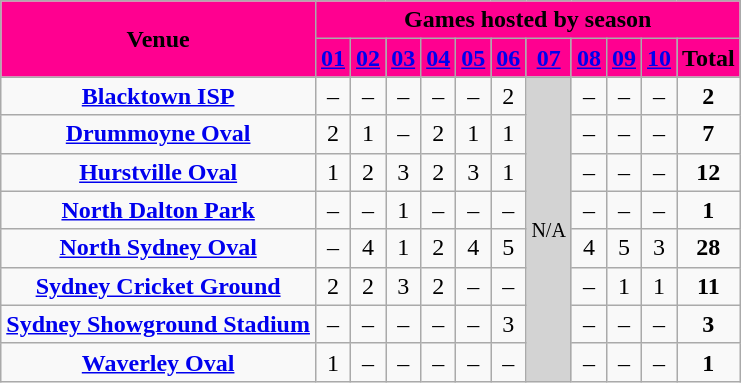<table class="wikitable" style="font-size:100%">
<tr>
<th rowspan=2 style="background:#ff0090; color:black;">Venue</th>
<th colspan="11" style="background:#ff0090; color:black;">Games hosted by season</th>
</tr>
<tr align=center style="background:#ff0090;">
<td><strong><a href='#'><span>01</span></a></strong></td>
<td><strong><a href='#'><span>02</span></a></strong></td>
<td><strong><a href='#'><span>03</span></a></strong></td>
<td><strong><a href='#'><span>04</span></a></strong></td>
<td><strong><a href='#'><span>05</span></a></strong></td>
<td><strong><a href='#'><span>06</span></a></strong></td>
<td><strong><a href='#'><span>07</span></a></strong></td>
<td><strong><a href='#'><span>08</span></a></strong></td>
<td><strong><a href='#'><span>09</span></a></strong></td>
<td><strong><a href='#'><span>10</span></a></strong></td>
<td style="color:black"><strong>Total</strong></td>
</tr>
<tr align=center>
<td><strong><a href='#'>Blacktown ISP</a></strong></td>
<td>–</td>
<td>–</td>
<td>–</td>
<td>–</td>
<td>–</td>
<td>2</td>
<td rowspan="8" style="background:lightgray"><small>N/A</small></td>
<td>–</td>
<td>–</td>
<td>–</td>
<td><strong>2</strong></td>
</tr>
<tr align=center>
<td><strong><a href='#'>Drummoyne Oval</a></strong></td>
<td>2</td>
<td>1</td>
<td>–</td>
<td>2</td>
<td>1</td>
<td>1</td>
<td>–</td>
<td>–</td>
<td>–</td>
<td><strong>7</strong></td>
</tr>
<tr align=center>
<td><strong><a href='#'>Hurstville Oval</a></strong></td>
<td>1</td>
<td>2</td>
<td>3</td>
<td>2</td>
<td>3</td>
<td>1</td>
<td>–</td>
<td>–</td>
<td>–</td>
<td><strong>12</strong></td>
</tr>
<tr align=center>
<td><strong><a href='#'>North Dalton Park</a></strong></td>
<td>–</td>
<td>–</td>
<td>1</td>
<td>–</td>
<td>–</td>
<td>–</td>
<td>–</td>
<td>–</td>
<td>–</td>
<td><strong>1</strong></td>
</tr>
<tr align=center>
<td><strong><a href='#'>North Sydney Oval</a></strong></td>
<td>–</td>
<td>4</td>
<td>1</td>
<td>2</td>
<td>4</td>
<td>5</td>
<td>4</td>
<td>5</td>
<td>3</td>
<td><strong>28</strong></td>
</tr>
<tr align=center>
<td><strong><a href='#'>Sydney Cricket Ground</a></strong></td>
<td>2</td>
<td>2</td>
<td>3</td>
<td>2</td>
<td>–</td>
<td>–</td>
<td>–</td>
<td>1</td>
<td>1</td>
<td><strong>11</strong></td>
</tr>
<tr align=center>
<td><strong><a href='#'>Sydney Showground Stadium</a></strong></td>
<td>–</td>
<td>–</td>
<td>–</td>
<td>–</td>
<td>–</td>
<td>3</td>
<td>–</td>
<td>–</td>
<td>–</td>
<td><strong>3</strong></td>
</tr>
<tr align=center>
<td><strong><a href='#'>Waverley Oval</a></strong></td>
<td>1</td>
<td>–</td>
<td>–</td>
<td>–</td>
<td>–</td>
<td>–</td>
<td>–</td>
<td>–</td>
<td>–</td>
<td><strong>1</strong></td>
</tr>
</table>
